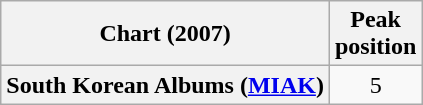<table class="wikitable plainrowheaders">
<tr>
<th>Chart (2007)</th>
<th>Peak<br>position</th>
</tr>
<tr>
<th scope="row">South Korean Albums (<a href='#'>MIAK</a>)</th>
<td style="text-align:center">5</td>
</tr>
</table>
